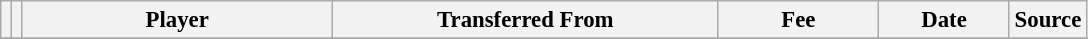<table class="wikitable plainrowheaders sortable" style="font-size:95%">
<tr>
<th></th>
<th></th>
<th scope="col" style="width:200px;"><strong>Player</strong></th>
<th scope="col" style="width:250px;"><strong>Transferred From</strong></th>
<th scope="col" style="width:100px;"><strong>Fee</strong></th>
<th scope="col" style="width:80px;"><strong>Date</strong></th>
<th><strong>Source</strong></th>
</tr>
<tr>
</tr>
</table>
